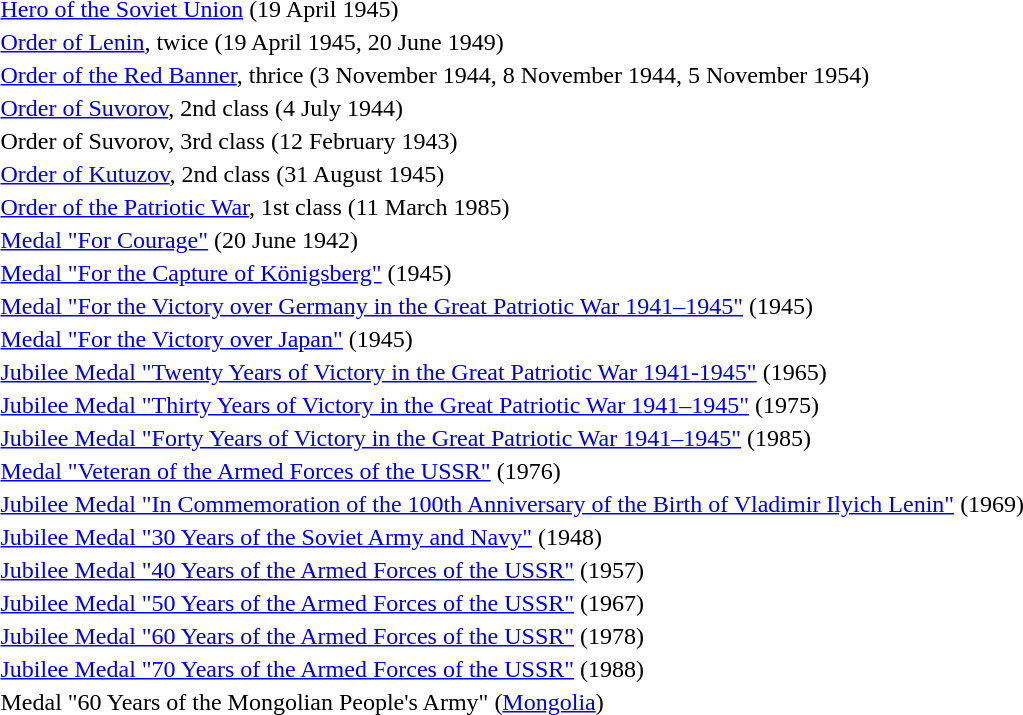<table>
<tr>
<td></td>
<td><a href='#'>Hero of the Soviet Union</a> (19 April 1945)</td>
</tr>
<tr>
<td></td>
<td><a href='#'>Order of Lenin</a>, twice (19 April 1945, 20 June 1949)</td>
</tr>
<tr>
<td></td>
<td><a href='#'>Order of the Red Banner</a>, thrice (3 November 1944, 8 November 1944, 5 November 1954)</td>
</tr>
<tr>
<td></td>
<td><a href='#'>Order of Suvorov</a>, 2nd class (4 July 1944)</td>
</tr>
<tr>
<td></td>
<td>Order of Suvorov, 3rd class (12 February 1943)</td>
</tr>
<tr>
<td></td>
<td><a href='#'>Order of Kutuzov</a>, 2nd class (31 August 1945)</td>
</tr>
<tr>
<td></td>
<td><a href='#'>Order of the Patriotic War</a>, 1st class (11 March 1985)</td>
</tr>
<tr>
<td></td>
<td><a href='#'>Medal "For Courage"</a> (20 June 1942)</td>
</tr>
<tr>
<td></td>
<td><a href='#'>Medal "For the Capture of Königsberg"</a> (1945)</td>
</tr>
<tr>
<td></td>
<td><a href='#'>Medal "For the Victory over Germany in the Great Patriotic War 1941–1945"</a> (1945)</td>
</tr>
<tr>
<td></td>
<td><a href='#'>Medal "For the Victory over Japan"</a> (1945)</td>
</tr>
<tr>
<td></td>
<td><a href='#'>Jubilee Medal "Twenty Years of Victory in the Great Patriotic War 1941-1945"</a> (1965)</td>
</tr>
<tr>
<td></td>
<td><a href='#'>Jubilee Medal "Thirty Years of Victory in the Great Patriotic War 1941–1945"</a> (1975)</td>
</tr>
<tr>
<td></td>
<td><a href='#'>Jubilee Medal "Forty Years of Victory in the Great Patriotic War 1941–1945"</a> (1985)</td>
</tr>
<tr>
<td></td>
<td><a href='#'>Medal "Veteran of the Armed Forces of the USSR"</a> (1976)</td>
</tr>
<tr>
<td></td>
<td><a href='#'>Jubilee Medal "In Commemoration of the 100th Anniversary of the Birth of Vladimir Ilyich Lenin"</a> (1969)</td>
</tr>
<tr>
<td></td>
<td><a href='#'>Jubilee Medal "30 Years of the Soviet Army and Navy"</a> (1948)</td>
</tr>
<tr>
<td></td>
<td><a href='#'>Jubilee Medal "40 Years of the Armed Forces of the USSR"</a> (1957)</td>
</tr>
<tr>
<td></td>
<td><a href='#'>Jubilee Medal "50 Years of the Armed Forces of the USSR"</a> (1967)</td>
</tr>
<tr>
<td></td>
<td><a href='#'>Jubilee Medal "60 Years of the Armed Forces of the USSR"</a> (1978)</td>
</tr>
<tr>
<td></td>
<td><a href='#'>Jubilee Medal "70 Years of the Armed Forces of the USSR"</a> (1988)</td>
</tr>
<tr>
<td></td>
<td>Medal "60 Years of the Mongolian People's Army" (<a href='#'>Mongolia</a>)</td>
</tr>
<tr>
</tr>
</table>
